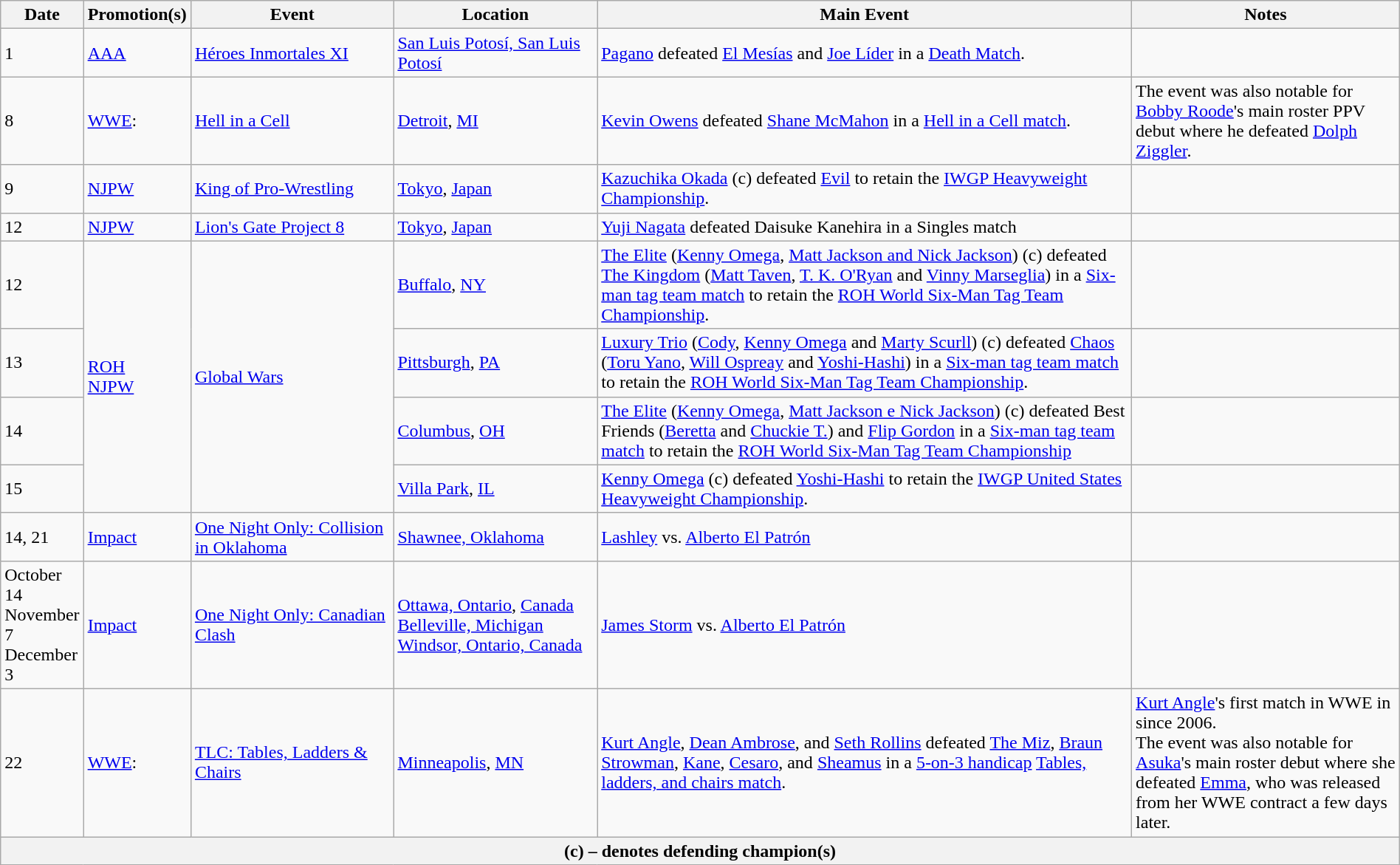<table class="wikitable" style="width:100%;">
<tr>
<th width=5%>Date</th>
<th width=5%>Promotion(s)</th>
<th width=15%>Event</th>
<th width=15%>Location</th>
<th width=40%>Main Event</th>
<th width=20%>Notes</th>
</tr>
<tr>
<td>1</td>
<td><a href='#'>AAA</a></td>
<td><a href='#'>Héroes Inmortales XI</a></td>
<td><a href='#'>San Luis Potosí, San Luis Potosí</a></td>
<td><a href='#'>Pagano</a> defeated <a href='#'>El Mesías</a> and <a href='#'>Joe Líder</a> in a <a href='#'>Death Match</a>.</td>
<td></td>
</tr>
<tr>
<td>8</td>
<td><a href='#'>WWE</a>:<br></td>
<td><a href='#'>Hell in a Cell</a></td>
<td><a href='#'>Detroit</a>, <a href='#'>MI</a></td>
<td><a href='#'>Kevin Owens</a> defeated <a href='#'>Shane McMahon</a> in a <a href='#'>Hell in a Cell match</a>.</td>
<td>The event was also notable for <a href='#'>Bobby Roode</a>'s main roster PPV debut where he defeated <a href='#'>Dolph Ziggler</a>.</td>
</tr>
<tr>
<td>9</td>
<td><a href='#'>NJPW</a></td>
<td><a href='#'>King of Pro-Wrestling</a></td>
<td><a href='#'>Tokyo</a>, <a href='#'>Japan</a></td>
<td><a href='#'>Kazuchika Okada</a> (c) defeated <a href='#'>Evil</a> to retain the <a href='#'>IWGP Heavyweight Championship</a>.</td>
<td></td>
</tr>
<tr>
<td>12</td>
<td><a href='#'>NJPW</a></td>
<td><a href='#'>Lion's Gate Project 8</a></td>
<td><a href='#'>Tokyo</a>, <a href='#'>Japan</a></td>
<td><a href='#'>Yuji Nagata</a> defeated Daisuke Kanehira in a Singles match</td>
<td></td>
</tr>
<tr>
<td>12</td>
<td rowspan="4"><a href='#'>ROH</a><br> <a href='#'>NJPW</a></td>
<td rowspan="4"><a href='#'>Global Wars</a></td>
<td><a href='#'>Buffalo</a>, <a href='#'>NY</a></td>
<td><a href='#'>The Elite</a> (<a href='#'>Kenny Omega</a>, <a href='#'>Matt Jackson and Nick Jackson</a>) (c) defeated <a href='#'>The Kingdom</a> (<a href='#'>Matt Taven</a>, <a href='#'>T. K. O'Ryan</a> and <a href='#'>Vinny Marseglia</a>) in a <a href='#'>Six-man tag team match</a> to retain the <a href='#'>ROH World Six-Man Tag Team Championship</a>.</td>
<td></td>
</tr>
<tr>
<td>13</td>
<td><a href='#'>Pittsburgh</a>, <a href='#'>PA</a></td>
<td><a href='#'>Luxury Trio</a> (<a href='#'>Cody</a>, <a href='#'>Kenny Omega</a> and <a href='#'>Marty Scurll</a>) (c) defeated <a href='#'>Chaos</a> (<a href='#'>Toru Yano</a>, <a href='#'>Will Ospreay</a> and <a href='#'>Yoshi-Hashi</a>) in a <a href='#'>Six-man tag team match</a> to retain the <a href='#'>ROH World Six-Man Tag Team Championship</a>.</td>
<td></td>
</tr>
<tr>
<td>14</td>
<td><a href='#'>Columbus</a>, <a href='#'>OH</a></td>
<td><a href='#'>The Elite</a> (<a href='#'>Kenny Omega</a>, <a href='#'>Matt Jackson e Nick Jackson</a>) (c) defeated Best Friends (<a href='#'>Beretta</a> and <a href='#'>Chuckie T.</a>) and <a href='#'>Flip Gordon</a> in a <a href='#'>Six-man tag team match</a> to retain the <a href='#'>ROH World Six-Man Tag Team Championship</a></td>
<td></td>
</tr>
<tr>
<td>15</td>
<td><a href='#'>Villa Park</a>, <a href='#'>IL</a></td>
<td><a href='#'>Kenny Omega</a> (c) defeated <a href='#'>Yoshi-Hashi</a> to retain the <a href='#'>IWGP United States Heavyweight Championship</a>.</td>
<td></td>
</tr>
<tr>
<td>14, 21</td>
<td><a href='#'>Impact</a></td>
<td><a href='#'>One Night Only: Collision in Oklahoma</a></td>
<td><a href='#'>Shawnee, Oklahoma</a></td>
<td><a href='#'>Lashley</a> vs. <a href='#'>Alberto El Patrón</a></td>
<td></td>
</tr>
<tr>
<td>October 14<br>November 7<br>December 3</td>
<td><a href='#'>Impact</a></td>
<td><a href='#'>One Night Only: Canadian Clash</a></td>
<td><a href='#'>Ottawa, Ontario</a>, <a href='#'>Canada</a><br><a href='#'>Belleville, Michigan</a><br><a href='#'>Windsor, Ontario, Canada</a></td>
<td><a href='#'>James Storm</a> vs. <a href='#'>Alberto El Patrón</a></td>
<td></td>
</tr>
<tr>
<td>22</td>
<td><a href='#'>WWE</a>:<br></td>
<td><a href='#'>TLC: Tables, Ladders & Chairs</a></td>
<td><a href='#'>Minneapolis</a>, <a href='#'>MN</a></td>
<td><a href='#'>Kurt Angle</a>, <a href='#'>Dean Ambrose</a>, and <a href='#'>Seth Rollins</a> defeated <a href='#'>The Miz</a>, <a href='#'>Braun Strowman</a>, <a href='#'>Kane</a>, <a href='#'>Cesaro</a>, and <a href='#'>Sheamus</a> in a <a href='#'>5-on-3 handicap</a> <a href='#'>Tables, ladders, and chairs match</a>.</td>
<td><a href='#'>Kurt Angle</a>'s first match in WWE in since 2006.<br>The event was also notable for <a href='#'>Asuka</a>'s main roster debut where she defeated <a href='#'>Emma</a>, who was released from her WWE contract a few days later.</td>
</tr>
<tr>
<th colspan="6">(c) – denotes defending champion(s)</th>
</tr>
</table>
